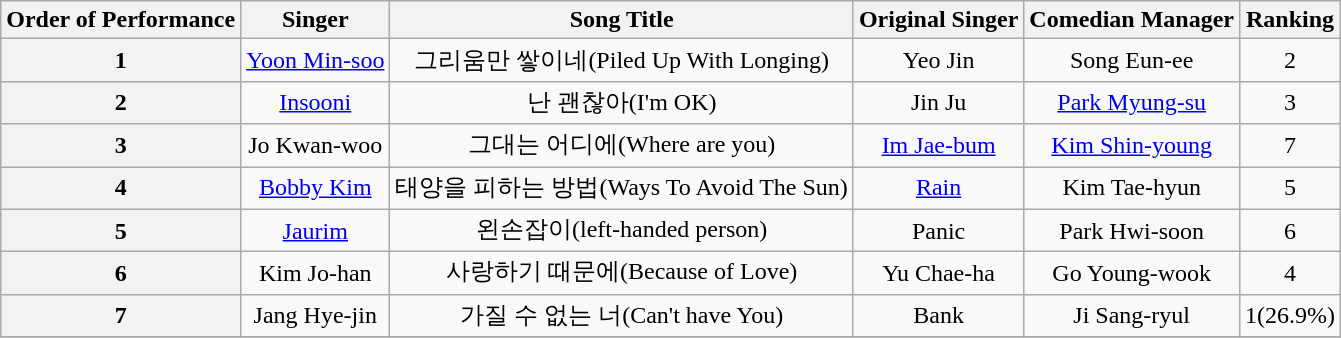<table class="wikitable">
<tr>
<th>Order of Performance</th>
<th>Singer</th>
<th>Song Title</th>
<th>Original Singer</th>
<th>Comedian Manager</th>
<th>Ranking</th>
</tr>
<tr align="center">
<th>1</th>
<td><a href='#'>Yoon Min-soo</a></td>
<td>그리움만 쌓이네(Piled Up With Longing)</td>
<td>Yeo Jin</td>
<td>Song Eun-ee</td>
<td>2</td>
</tr>
<tr align="center">
<th>2</th>
<td><a href='#'>Insooni</a></td>
<td>난 괜찮아(I'm OK)</td>
<td>Jin Ju</td>
<td><a href='#'>Park Myung-su</a></td>
<td>3</td>
</tr>
<tr align="center">
<th>3</th>
<td>Jo Kwan-woo</td>
<td>그대는 어디에(Where are you)</td>
<td><a href='#'>Im Jae-bum</a></td>
<td><a href='#'>Kim Shin-young</a></td>
<td>7</td>
</tr>
<tr align="center">
<th>4</th>
<td><a href='#'>Bobby Kim</a></td>
<td>태양을 피하는 방법(Ways To Avoid The Sun)</td>
<td><a href='#'>Rain</a></td>
<td>Kim Tae-hyun</td>
<td>5</td>
</tr>
<tr align="center">
<th>5</th>
<td><a href='#'>Jaurim</a></td>
<td>왼손잡이(left-handed person)</td>
<td>Panic</td>
<td>Park Hwi-soon</td>
<td>6</td>
</tr>
<tr align="center">
<th>6</th>
<td>Kim Jo-han</td>
<td>사랑하기 때문에(Because of Love)</td>
<td>Yu Chae-ha</td>
<td>Go Young-wook</td>
<td>4</td>
</tr>
<tr align="center">
<th>7</th>
<td>Jang Hye-jin</td>
<td>가질 수 없는 너(Can't have You)</td>
<td>Bank</td>
<td>Ji Sang-ryul</td>
<td>1(26.9%)</td>
</tr>
<tr>
</tr>
</table>
